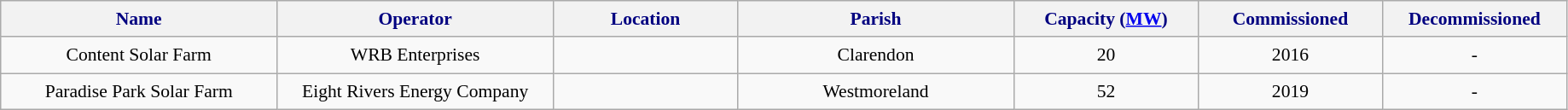<table class="wikitable sortable" style="font-size:90%;border:0px;text-align:center;line-height:150%;">
<tr>
<th width="15%" height="17" style="background: #f2f2f2; color: #000080">Name</th>
<th width="15%" height="17" style="background: #f2f2f2; color: #000080">Operator</th>
<th class="unsortable" width="10%" height="17" style="background: #f2f2f2; color: #000080">Location</th>
<th width="15%" height="17" style="background: #f2f2f2; color: #000080">Parish</th>
<th width="10%" height="17" style="background: #f2f2f2; color: #000080">Capacity (<a href='#'>MW</a>)</th>
<th width="10%" height="17" style="background: #f2f2f2; color: #000080">Commissioned</th>
<th width="10%" height="17" style="background: #f2f2f2; color: #000080">Decommissioned</th>
</tr>
<tr>
<td>Content Solar Farm</td>
<td>WRB Enterprises</td>
<td></td>
<td>Clarendon</td>
<td>20</td>
<td>2016</td>
<td>-</td>
</tr>
<tr>
<td>Paradise Park Solar Farm</td>
<td>Eight Rivers Energy Company</td>
<td></td>
<td>Westmoreland</td>
<td>52</td>
<td>2019</td>
<td>-</td>
</tr>
</table>
